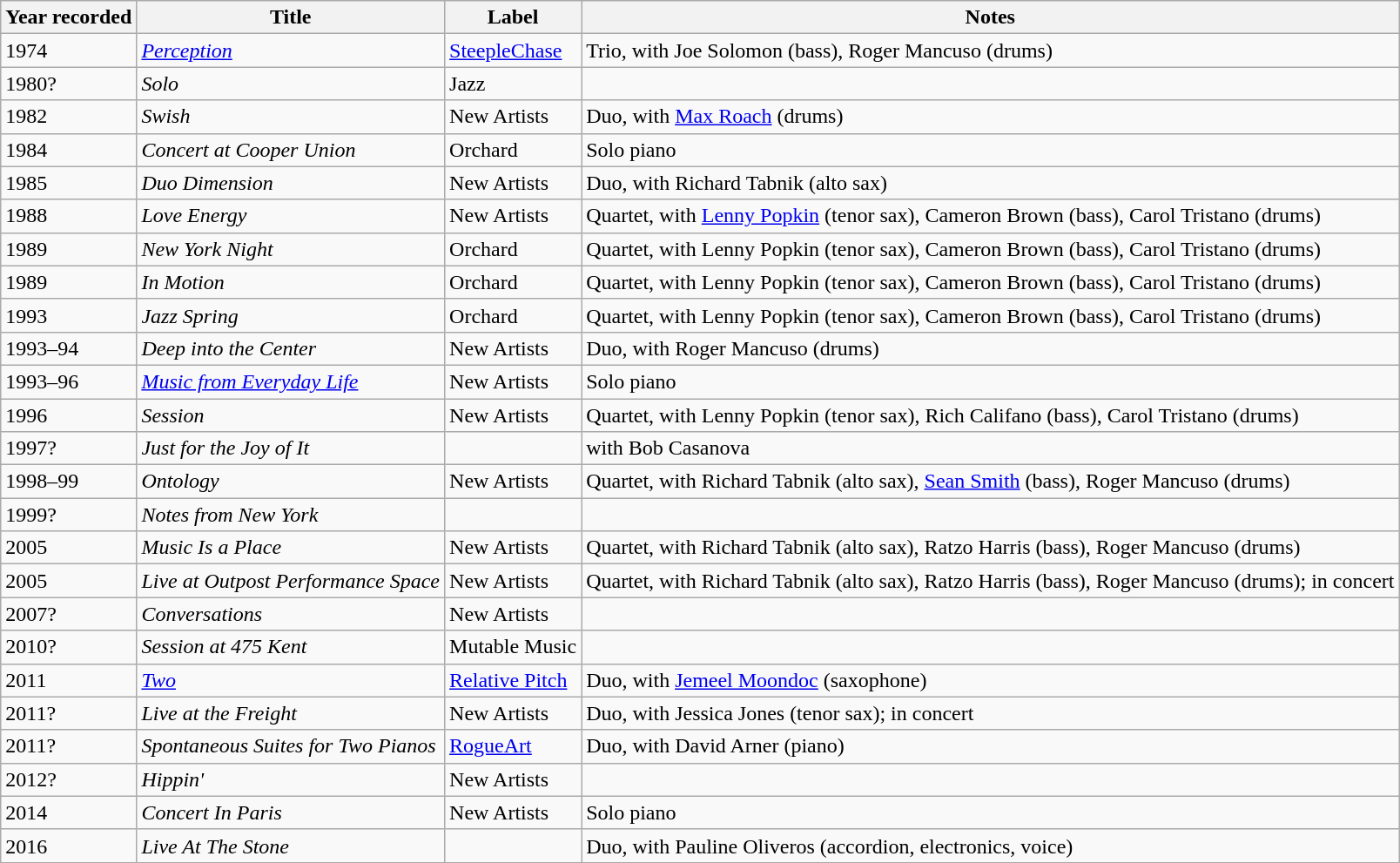<table class="wikitable sortable">
<tr>
<th>Year recorded</th>
<th>Title</th>
<th>Label</th>
<th>Notes</th>
</tr>
<tr>
<td>1974</td>
<td><em><a href='#'>Perception</a></em></td>
<td><a href='#'>SteepleChase</a></td>
<td>Trio, with Joe Solomon (bass), Roger Mancuso (drums)</td>
</tr>
<tr>
<td>1980?</td>
<td><em>Solo</em></td>
<td>Jazz</td>
<td></td>
</tr>
<tr>
<td>1982</td>
<td><em>Swish</em></td>
<td>New Artists</td>
<td>Duo, with <a href='#'>Max Roach</a> (drums)</td>
</tr>
<tr>
<td>1984</td>
<td><em>Concert at Cooper Union</em></td>
<td>Orchard</td>
<td>Solo piano</td>
</tr>
<tr>
<td>1985</td>
<td><em>Duo Dimension</em></td>
<td>New Artists</td>
<td>Duo, with Richard Tabnik (alto sax)</td>
</tr>
<tr>
<td>1988</td>
<td><em>Love Energy</em></td>
<td>New Artists</td>
<td>Quartet, with <a href='#'>Lenny Popkin</a> (tenor sax), Cameron Brown (bass), Carol Tristano (drums)</td>
</tr>
<tr>
<td>1989</td>
<td><em>New York Night</em></td>
<td>Orchard</td>
<td>Quartet, with Lenny Popkin (tenor sax), Cameron Brown (bass), Carol Tristano (drums)</td>
</tr>
<tr>
<td>1989</td>
<td><em>In Motion</em></td>
<td>Orchard</td>
<td>Quartet, with Lenny Popkin (tenor sax), Cameron Brown (bass), Carol Tristano (drums)</td>
</tr>
<tr>
<td>1993</td>
<td><em>Jazz Spring</em></td>
<td>Orchard</td>
<td>Quartet, with Lenny Popkin (tenor sax), Cameron Brown (bass), Carol Tristano (drums)</td>
</tr>
<tr>
<td>1993–94</td>
<td><em>Deep into the Center</em></td>
<td>New Artists</td>
<td>Duo, with Roger Mancuso (drums)</td>
</tr>
<tr>
<td>1993–96</td>
<td><em><a href='#'>Music from Everyday Life</a></em></td>
<td>New Artists</td>
<td>Solo piano</td>
</tr>
<tr>
<td>1996</td>
<td><em>Session</em></td>
<td>New Artists</td>
<td>Quartet, with Lenny Popkin (tenor sax), Rich Califano (bass), Carol Tristano (drums)</td>
</tr>
<tr>
<td>1997?</td>
<td><em>Just for the Joy of It</em></td>
<td></td>
<td>with Bob Casanova</td>
</tr>
<tr>
<td>1998–99</td>
<td><em>Ontology</em></td>
<td>New Artists</td>
<td>Quartet, with Richard Tabnik (alto sax), <a href='#'>Sean Smith</a> (bass), Roger Mancuso (drums)</td>
</tr>
<tr>
<td>1999?</td>
<td><em>Notes from New York</em></td>
<td></td>
<td></td>
</tr>
<tr>
<td>2005</td>
<td><em>Music Is a Place</em></td>
<td>New Artists</td>
<td>Quartet, with Richard Tabnik (alto sax), Ratzo Harris (bass), Roger Mancuso (drums)</td>
</tr>
<tr>
<td>2005</td>
<td><em>Live at Outpost Performance Space</em></td>
<td>New Artists</td>
<td>Quartet, with Richard Tabnik (alto sax), Ratzo Harris (bass), Roger Mancuso (drums); in concert</td>
</tr>
<tr>
<td>2007?</td>
<td><em>Conversations</em></td>
<td>New Artists</td>
<td></td>
</tr>
<tr>
<td>2010?</td>
<td><em>Session at 475 Kent</em></td>
<td>Mutable Music</td>
<td></td>
</tr>
<tr>
<td>2011</td>
<td><em><a href='#'>Two</a></em></td>
<td><a href='#'>Relative Pitch</a></td>
<td>Duo, with <a href='#'>Jemeel Moondoc</a> (saxophone)</td>
</tr>
<tr>
<td>2011?</td>
<td><em>Live at the Freight</em></td>
<td>New Artists</td>
<td>Duo, with Jessica Jones (tenor sax); in concert</td>
</tr>
<tr>
<td>2011?</td>
<td><em>Spontaneous Suites for Two Pianos</em></td>
<td><a href='#'>RogueArt</a></td>
<td>Duo, with David Arner (piano)</td>
</tr>
<tr>
<td>2012?</td>
<td><em>Hippin' </em></td>
<td>New Artists</td>
<td></td>
</tr>
<tr>
<td>2014</td>
<td><em>Concert In Paris </em></td>
<td>New Artists</td>
<td>Solo piano</td>
</tr>
<tr>
<td>2016</td>
<td><em>Live At The Stone </em></td>
<td></td>
<td>Duo, with Pauline Oliveros (accordion, electronics, voice)</td>
</tr>
</table>
